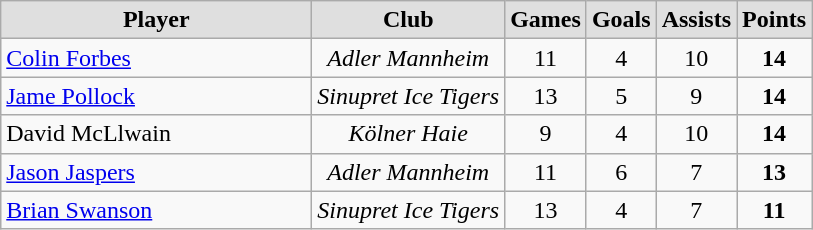<table class="wikitable">
<tr align="center">
<td width="200" bgcolor="#dfdfdf"><strong>Player</strong></td>
<td bgcolor="#dfdfdf"><strong>Club</strong></td>
<td bgcolor="#dfdfdf"><strong>Games</strong></td>
<td bgcolor="#dfdfdf"><strong>Goals</strong></td>
<td bgcolor="#dfdfdf"><strong>Assists</strong></td>
<td bgcolor="#dfdfdf"><strong>Points</strong></td>
</tr>
<tr align="center">
<td align="left"> <a href='#'>Colin Forbes</a></td>
<td><em>Adler Mannheim</em></td>
<td>11</td>
<td>4</td>
<td>10</td>
<td><strong>14</strong></td>
</tr>
<tr align="center">
<td align="left"> <a href='#'>Jame Pollock</a></td>
<td><em>Sinupret Ice Tigers</em></td>
<td>13</td>
<td>5</td>
<td>9</td>
<td><strong>14</strong></td>
</tr>
<tr align="center">
<td align="left"> David McLlwain</td>
<td><em>Kölner Haie</em></td>
<td>9</td>
<td>4</td>
<td>10</td>
<td><strong>14</strong></td>
</tr>
<tr align="center">
<td align="left"> <a href='#'>Jason Jaspers</a></td>
<td><em>Adler Mannheim</em></td>
<td>11</td>
<td>6</td>
<td>7</td>
<td><strong>13</strong></td>
</tr>
<tr align="center">
<td align="left"> <a href='#'>Brian Swanson</a></td>
<td><em>Sinupret Ice Tigers</em></td>
<td>13</td>
<td>4</td>
<td>7</td>
<td><strong>11</strong></td>
</tr>
</table>
